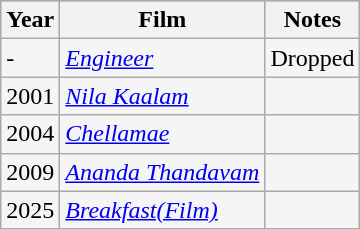<table class="wikitable sortable" style="background:#f5f5f5;">
<tr style="background:#B0C4DE;">
<th>Year</th>
<th>Film</th>
<th class=unsortable>Notes</th>
</tr>
<tr>
<td>-</td>
<td><em><a href='#'>Engineer</a></em></td>
<td>Dropped</td>
</tr>
<tr>
<td>2001</td>
<td><em><a href='#'>Nila Kaalam</a></em></td>
<td></td>
</tr>
<tr>
<td>2004</td>
<td><em><a href='#'>Chellamae</a></em></td>
<td></td>
</tr>
<tr>
<td>2009</td>
<td><em><a href='#'>Ananda Thandavam</a></em></td>
<td></td>
</tr>
<tr>
<td>2025</td>
<td><em><a href='#'>Breakfast(Film)</a></em></td>
<td></td>
</tr>
</table>
